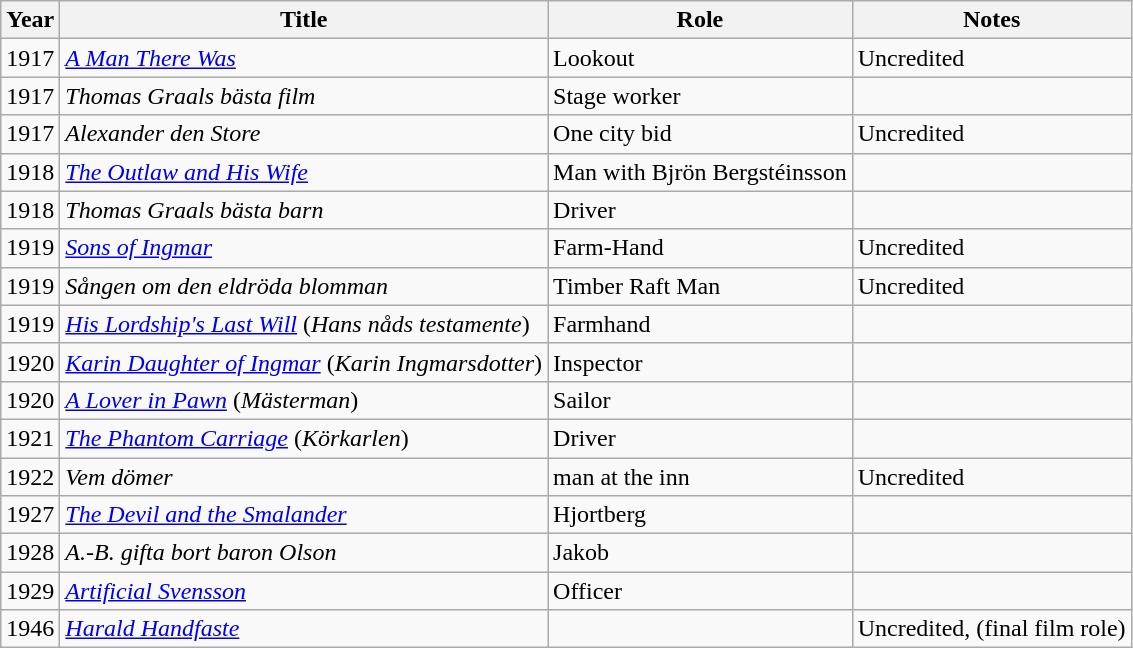<table class="wikitable">
<tr>
<th>Year</th>
<th>Title</th>
<th>Role</th>
<th>Notes</th>
</tr>
<tr>
<td>1917</td>
<td><em><a href='#'>A Man There Was</a></em></td>
<td>Lookout</td>
<td>Uncredited</td>
</tr>
<tr>
<td>1917</td>
<td><em>Thomas Graals bästa film</em></td>
<td>Stage worker</td>
<td></td>
</tr>
<tr>
<td>1917</td>
<td><em>Alexander den Store</em></td>
<td>One city bid</td>
<td>Uncredited</td>
</tr>
<tr>
<td>1918</td>
<td><em><a href='#'>The Outlaw and His Wife</a></em></td>
<td>Man with Bjrön Bergstéinsson</td>
<td></td>
</tr>
<tr>
<td>1918</td>
<td><em>Thomas Graals bästa barn</em></td>
<td>Driver</td>
<td></td>
</tr>
<tr>
<td>1919</td>
<td><em><a href='#'>Sons of Ingmar</a></em></td>
<td>Farm-Hand</td>
<td>Uncredited</td>
</tr>
<tr>
<td>1919</td>
<td><em>Sången om den eldröda blomman</em></td>
<td>Timber Raft Man</td>
<td>Uncredited</td>
</tr>
<tr>
<td>1919</td>
<td><em><a href='#'>His Lordship's Last Will</a></em> (<em>Hans nåds testamente</em>)</td>
<td>Farmhand</td>
<td></td>
</tr>
<tr>
<td>1920</td>
<td><em><a href='#'>Karin Daughter of Ingmar</a></em> (<em>Karin Ingmarsdotter</em>)</td>
<td>Inspector</td>
<td></td>
</tr>
<tr>
<td>1920</td>
<td><em><a href='#'>A Lover in Pawn</a></em> (<em>Mästerman</em>)</td>
<td>Sailor</td>
<td></td>
</tr>
<tr>
<td>1921</td>
<td><em><a href='#'>The Phantom Carriage</a></em> (<em>Körkarlen</em>)</td>
<td>Driver</td>
<td></td>
</tr>
<tr>
<td>1922</td>
<td><em>Vem dömer</em></td>
<td>man at the inn</td>
<td>Uncredited</td>
</tr>
<tr>
<td>1927</td>
<td><em><a href='#'>The Devil and the Smalander</a></em></td>
<td>Hjortberg</td>
<td></td>
</tr>
<tr>
<td>1928</td>
<td><em>A.-B. gifta bort baron Olson</em></td>
<td>Jakob</td>
<td></td>
</tr>
<tr>
<td>1929</td>
<td><em><a href='#'>Artificial Svensson</a></em></td>
<td>Officer</td>
<td></td>
</tr>
<tr>
<td>1946</td>
<td><em><a href='#'>Harald Handfaste</a></em></td>
<td></td>
<td>Uncredited, (final film role)</td>
</tr>
</table>
